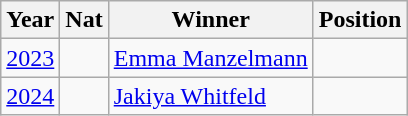<table class="wikitable">
<tr>
<th>Year</th>
<th>Nat</th>
<th>Winner</th>
<th>Position</th>
</tr>
<tr>
<td><a href='#'>2023</a></td>
<td></td>
<td><a href='#'>Emma Manzelmann</a></td>
<td></td>
</tr>
<tr>
<td><a href='#'>2024</a></td>
<td></td>
<td><a href='#'>Jakiya Whitfeld</a></td>
<td></td>
</tr>
</table>
